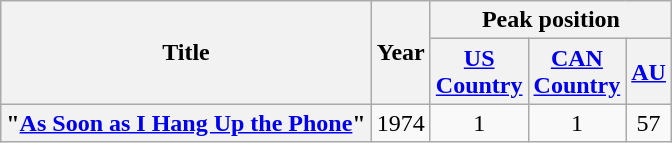<table class="wikitable plainrowheaders" style="text-align:center;">
<tr>
<th scope="col" rowspan = "2">Title</th>
<th scope="col" rowspan = "2">Year</th>
<th scope="col" colspan="3">Peak position</th>
</tr>
<tr>
<th><a href='#'>US<br>Country</a><br></th>
<th scope="col"><a href='#'>CAN<br>Country</a><br></th>
<th><a href='#'>AU</a></th>
</tr>
<tr>
<th scope = "row">"<a href='#'>As Soon as I Hang Up the Phone</a>"</th>
<td>1974</td>
<td>1</td>
<td>1</td>
<td>57</td>
</tr>
</table>
